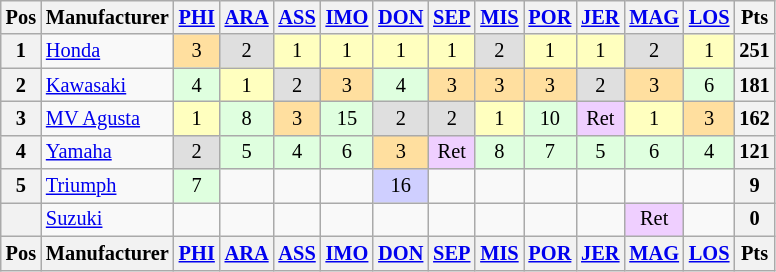<table class="wikitable" style="font-size: 85%; text-align: center">
<tr valign="top">
<th valign="middle">Pos</th>
<th valign="middle">Manufacturer</th>
<th><a href='#'>PHI</a><br></th>
<th><a href='#'>ARA</a><br></th>
<th><a href='#'>ASS</a><br></th>
<th><a href='#'>IMO</a><br></th>
<th><a href='#'>DON</a><br></th>
<th><a href='#'>SEP</a><br></th>
<th><a href='#'>MIS</a><br></th>
<th><a href='#'>POR</a><br></th>
<th><a href='#'>JER</a><br></th>
<th><a href='#'>MAG</a><br></th>
<th><a href='#'>LOS</a><br></th>
<th valign="middle">Pts</th>
</tr>
<tr>
<th>1</th>
<td align="left"> <a href='#'>Honda</a></td>
<td style="background:#ffdf9f;">3</td>
<td style="background:#dfdfdf;">2</td>
<td style="background:#ffffbf;">1</td>
<td style="background:#ffffbf;">1</td>
<td style="background:#ffffbf;">1</td>
<td style="background:#ffffbf;">1</td>
<td style="background:#dfdfdf;">2</td>
<td style="background:#ffffbf;">1</td>
<td style="background:#ffffbf;">1</td>
<td style="background:#dfdfdf;">2</td>
<td style="background:#ffffbf;">1</td>
<th>251</th>
</tr>
<tr>
<th>2</th>
<td align="left"> <a href='#'>Kawasaki</a></td>
<td style="background:#dfffdf;">4</td>
<td style="background:#ffffbf;">1</td>
<td style="background:#dfdfdf;">2</td>
<td style="background:#ffdf9f;">3</td>
<td style="background:#dfffdf;">4</td>
<td style="background:#ffdf9f;">3</td>
<td style="background:#ffdf9f;">3</td>
<td style="background:#ffdf9f;">3</td>
<td style="background:#dfdfdf;">2</td>
<td style="background:#ffdf9f;">3</td>
<td style="background:#dfffdf;">6</td>
<th>181</th>
</tr>
<tr>
<th>3</th>
<td align="left"> <a href='#'>MV Agusta</a></td>
<td style="background:#ffffbf;">1</td>
<td style="background:#dfffdf;">8</td>
<td style="background:#ffdf9f;">3</td>
<td style="background:#dfffdf;">15</td>
<td style="background:#dfdfdf;">2</td>
<td style="background:#dfdfdf;">2</td>
<td style="background:#ffffbf;">1</td>
<td style="background:#dfffdf;">10</td>
<td style="background:#efcfff;">Ret</td>
<td style="background:#ffffbf;">1</td>
<td style="background:#ffdf9f;">3</td>
<th>162</th>
</tr>
<tr>
<th>4</th>
<td align="left"> <a href='#'>Yamaha</a></td>
<td style="background:#dfdfdf;">2</td>
<td style="background:#dfffdf;">5</td>
<td style="background:#dfffdf;">4</td>
<td style="background:#dfffdf;">6</td>
<td style="background:#ffdf9f;">3</td>
<td style="background:#efcfff;">Ret</td>
<td style="background:#dfffdf;">8</td>
<td style="background:#dfffdf;">7</td>
<td style="background:#dfffdf;">5</td>
<td style="background:#dfffdf;">6</td>
<td style="background:#dfffdf;">4</td>
<th>121</th>
</tr>
<tr>
<th>5</th>
<td align="left"> <a href='#'>Triumph</a></td>
<td style="background:#dfffdf;">7</td>
<td></td>
<td></td>
<td></td>
<td style="background:#cfcfff;">16</td>
<td></td>
<td></td>
<td></td>
<td></td>
<td></td>
<td></td>
<th>9</th>
</tr>
<tr>
<th></th>
<td align="left"> <a href='#'>Suzuki</a></td>
<td></td>
<td></td>
<td></td>
<td></td>
<td></td>
<td></td>
<td></td>
<td></td>
<td></td>
<td style="background:#efcfff;">Ret</td>
<td></td>
<th>0</th>
</tr>
<tr valign="top">
<th valign="middle">Pos</th>
<th valign="middle">Manufacturer</th>
<th><a href='#'>PHI</a><br></th>
<th><a href='#'>ARA</a><br></th>
<th><a href='#'>ASS</a><br></th>
<th><a href='#'>IMO</a><br></th>
<th><a href='#'>DON</a><br></th>
<th><a href='#'>SEP</a><br></th>
<th><a href='#'>MIS</a><br></th>
<th><a href='#'>POR</a><br></th>
<th><a href='#'>JER</a><br></th>
<th><a href='#'>MAG</a><br></th>
<th><a href='#'>LOS</a><br></th>
<th valign="middle">Pts</th>
</tr>
</table>
